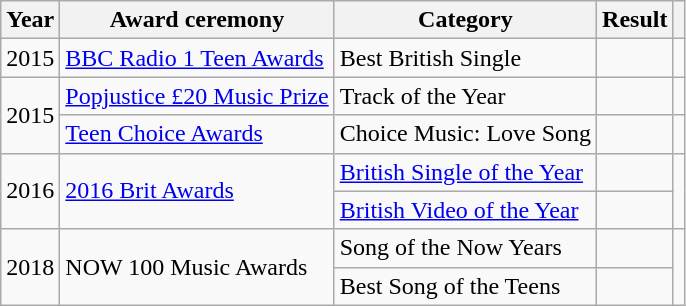<table class="wikitable sortable plainrowheaders">
<tr>
<th scope="col">Year</th>
<th scope="col">Award ceremony</th>
<th scope="col">Category</th>
<th scope="col">Result</th>
<th scope="col" class="unsortable"></th>
</tr>
<tr>
<td>2015</td>
<td><a href='#'>BBC Radio 1 Teen Awards</a></td>
<td>Best British Single</td>
<td></td>
<td style="text-align:center;"></td>
</tr>
<tr>
<td rowspan="2">2015</td>
<td><a href='#'>Popjustice £20 Music Prize</a></td>
<td>Track of the Year</td>
<td></td>
<td style="text-align:center;"></td>
</tr>
<tr>
<td><a href='#'>Teen Choice Awards</a></td>
<td>Choice Music: Love Song</td>
<td></td>
<td style="text-align:center;"></td>
</tr>
<tr>
<td rowspan="2">2016</td>
<td rowspan="2"><a href='#'>2016 Brit Awards</a></td>
<td><a href='#'>British Single of the Year</a></td>
<td></td>
<td rowspan="2" style="text-align:center;"></td>
</tr>
<tr>
<td><a href='#'>British Video of the Year</a></td>
<td></td>
</tr>
<tr>
<td rowspan="2">2018</td>
<td rowspan="2">NOW 100 Music Awards</td>
<td>Song of the Now Years</td>
<td></td>
<td rowspan="2" style="text-align:center;"></td>
</tr>
<tr>
<td>Best Song of the Teens</td>
<td></td>
</tr>
</table>
